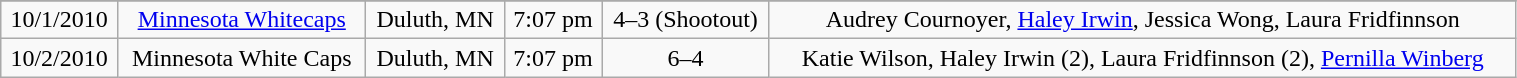<table class="wikitable" width="80%">
<tr align="center">
</tr>
<tr align="center" bgcolor="">
<td>10/1/2010</td>
<td><a href='#'>Minnesota Whitecaps</a></td>
<td>Duluth, MN</td>
<td>7:07 pm</td>
<td>4–3 (Shootout)</td>
<td>Audrey Cournoyer, <a href='#'>Haley Irwin</a>, Jessica Wong, Laura Fridfinnson</td>
</tr>
<tr align="center" bgcolor="">
<td>10/2/2010</td>
<td>Minnesota White Caps</td>
<td>Duluth, MN</td>
<td>7:07 pm</td>
<td>6–4</td>
<td>Katie Wilson, Haley Irwin (2), Laura Fridfinnson (2), <a href='#'>Pernilla Winberg</a></td>
</tr>
</table>
